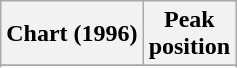<table class="wikitable sortable plainrowheaders">
<tr>
<th scope="col">Chart (1996)</th>
<th scope="col">Peak<br>position</th>
</tr>
<tr>
</tr>
<tr>
</tr>
<tr>
</tr>
</table>
